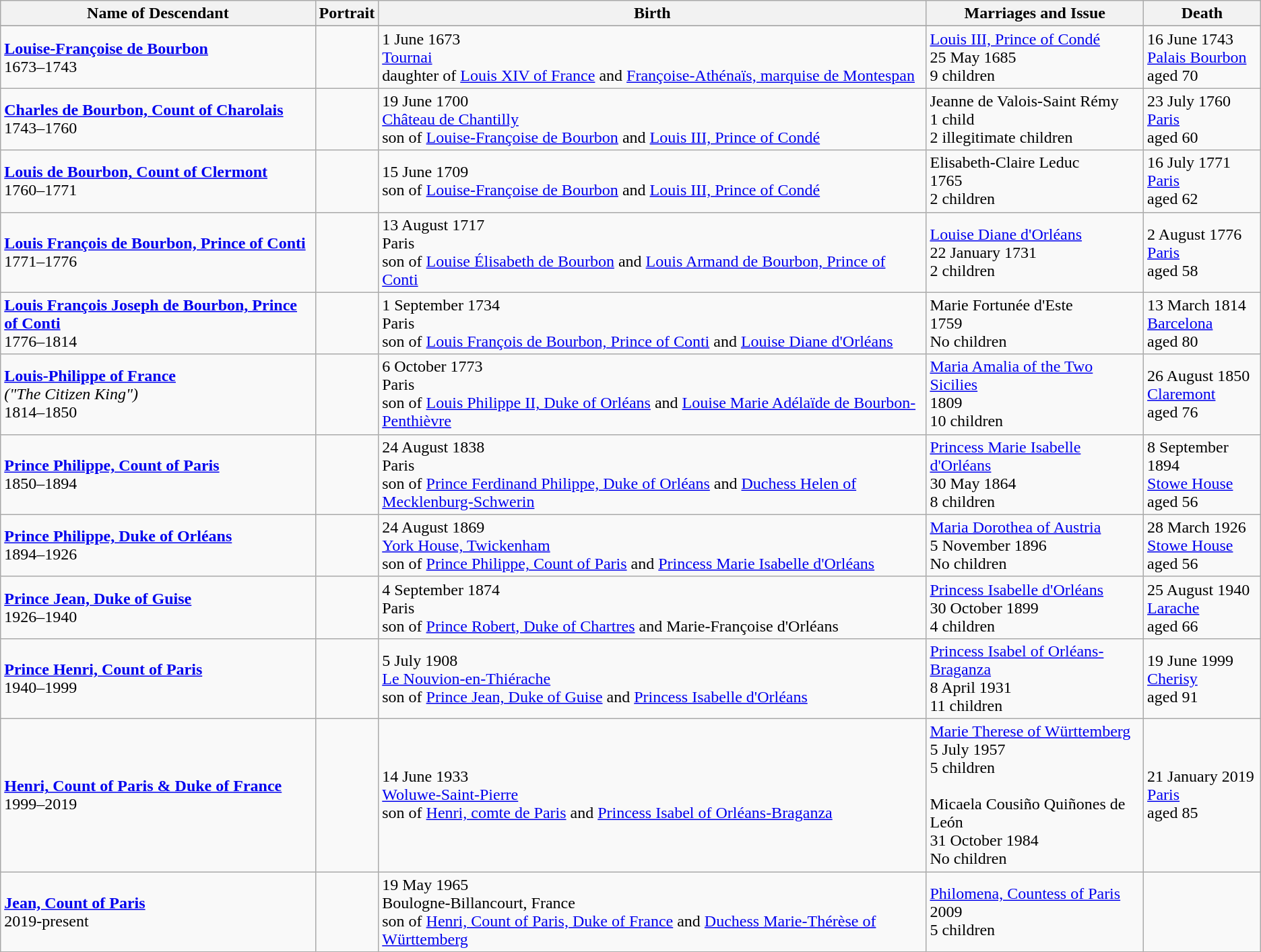<table class="wikitable">
<tr ->
<th>Name of Descendant</th>
<th>Portrait</th>
<th>Birth</th>
<th>Marriages and Issue</th>
<th>Death</th>
</tr>
<tr ->
</tr>
<tr>
<td><strong><a href='#'>Louise-Françoise de Bourbon</a></strong><br>1673–1743</td>
<td></td>
<td>1 June 1673<br><a href='#'>Tournai</a><br>daughter of <a href='#'>Louis XIV of France</a> and <a href='#'>Françoise-Athénaïs, marquise de Montespan</a></td>
<td><a href='#'>Louis III, Prince of Condé</a><br>25 May 1685<br>9 children</td>
<td>16 June 1743<br><a href='#'>Palais Bourbon</a><br>aged 70</td>
</tr>
<tr>
<td><strong><a href='#'>Charles de Bourbon, Count of Charolais</a></strong><br>1743–1760</td>
<td></td>
<td>19 June 1700<br><a href='#'>Château de Chantilly</a><br>son of <a href='#'>Louise-Françoise de Bourbon</a> and <a href='#'>Louis III, Prince of Condé</a></td>
<td>Jeanne de Valois-Saint Rémy<br> 1 child<br> 2 illegitimate children</td>
<td>23 July 1760<br><a href='#'>Paris</a><br>aged 60</td>
</tr>
<tr>
<td><strong><a href='#'>Louis de Bourbon, Count of Clermont</a></strong><br>1760–1771</td>
<td></td>
<td>15 June 1709<br>son of <a href='#'>Louise-Françoise de Bourbon</a> and <a href='#'>Louis III, Prince of Condé</a></td>
<td>Elisabeth-Claire Leduc<br>1765<br>2 children</td>
<td>16 July 1771<br><a href='#'>Paris</a><br>aged 62</td>
</tr>
<tr>
<td><strong><a href='#'>Louis François de Bourbon, Prince of Conti</a></strong><br>1771–1776</td>
<td></td>
<td>13 August 1717<br>Paris<br>son of <a href='#'>Louise Élisabeth de Bourbon</a> and <a href='#'>Louis Armand de Bourbon, Prince of Conti</a></td>
<td><a href='#'>Louise Diane d'Orléans</a><br>22 January 1731<br>2 children</td>
<td>2 August 1776<br><a href='#'>Paris</a><br>aged 58</td>
</tr>
<tr>
<td><strong><a href='#'>Louis François Joseph de Bourbon, Prince of Conti</a></strong><br>1776–1814</td>
<td></td>
<td>1 September 1734<br>Paris<br>son of <a href='#'>Louis François de Bourbon, Prince of Conti</a> and <a href='#'>Louise Diane d'Orléans</a></td>
<td>Marie Fortunée d'Este<br>1759<br>No children</td>
<td>13 March 1814<br><a href='#'>Barcelona</a><br>aged 80</td>
</tr>
<tr>
<td><strong><a href='#'>Louis-Philippe of France</a></strong><br><em>("The Citizen King")</em><br>1814–1850</td>
<td></td>
<td>6 October 1773<br>Paris<br>son of <a href='#'>Louis Philippe II, Duke of Orléans</a> and <a href='#'>Louise Marie Adélaïde de Bourbon-Penthièvre</a></td>
<td><a href='#'>Maria Amalia of the Two Sicilies</a><br>1809<br>10 children</td>
<td>26 August 1850<br><a href='#'>Claremont</a><br>aged 76</td>
</tr>
<tr>
<td><strong><a href='#'>Prince Philippe, Count of Paris</a></strong><br>1850–1894</td>
<td></td>
<td>24 August 1838<br>Paris<br>son of <a href='#'>Prince Ferdinand Philippe, Duke of Orléans</a> and <a href='#'>Duchess Helen of Mecklenburg-Schwerin</a></td>
<td><a href='#'>Princess Marie Isabelle d'Orléans</a><br>30 May 1864<br>8 children</td>
<td>8 September 1894<br><a href='#'>Stowe House</a><br>aged 56</td>
</tr>
<tr>
<td><strong><a href='#'>Prince Philippe, Duke of Orléans</a></strong><br>1894–1926</td>
<td></td>
<td>24 August 1869<br><a href='#'>York House, Twickenham</a><br>son of <a href='#'>Prince Philippe, Count of Paris</a> and <a href='#'>Princess Marie Isabelle d'Orléans</a></td>
<td><a href='#'>Maria Dorothea of Austria</a> <br>5 November 1896<br>No children</td>
<td>28 March 1926<br><a href='#'>Stowe House</a><br>aged 56</td>
</tr>
<tr>
<td><strong><a href='#'>Prince Jean, Duke of Guise</a></strong><br>1926–1940</td>
<td></td>
<td>4 September 1874<br>Paris<br>son of <a href='#'>Prince Robert, Duke of Chartres</a> and Marie-Françoise d'Orléans</td>
<td><a href='#'>Princess Isabelle d'Orléans</a> <br>30 October 1899<br>4 children</td>
<td>25 August 1940<br><a href='#'>Larache</a><br>aged 66</td>
</tr>
<tr>
<td><strong><a href='#'>Prince Henri, Count of Paris</a></strong><br>1940–1999</td>
<td></td>
<td>5 July 1908<br><a href='#'>Le Nouvion-en-Thiérache</a><br>son of <a href='#'>Prince Jean, Duke of Guise</a> and <a href='#'>Princess Isabelle d'Orléans</a></td>
<td><a href='#'>Princess Isabel of Orléans-Braganza</a><br>8 April 1931<br>11 children</td>
<td>19 June 1999<br><a href='#'>Cherisy</a><br>aged 91</td>
</tr>
<tr>
<td><strong><a href='#'>Henri, Count of Paris & Duke of France</a></strong><br>1999–2019</td>
<td></td>
<td>14 June 1933<br><a href='#'>Woluwe-Saint-Pierre</a><br>son of <a href='#'>Henri, comte de Paris</a> and <a href='#'>Princess Isabel of Orléans-Braganza</a></td>
<td><a href='#'>Marie Therese of Württemberg</a><br>5 July 1957<br>5 children<br><br>Micaela Cousiño Quiñones de León <br>31 October 1984<br>No children</td>
<td>21 January 2019<br><a href='#'>Paris</a><br>aged 85</td>
</tr>
<tr>
<td><strong><a href='#'>Jean, Count of Paris</a></strong><br>2019-present</td>
<td></td>
<td>19 May 1965<br>Boulogne-Billancourt, France<br>son of <a href='#'>Henri, Count of Paris, Duke of France</a> and <a href='#'>Duchess Marie-Thérèse of Württemberg</a></td>
<td><a href='#'>Philomena, Countess of Paris</a><br>2009<br>5 children</td>
<td></td>
</tr>
</table>
